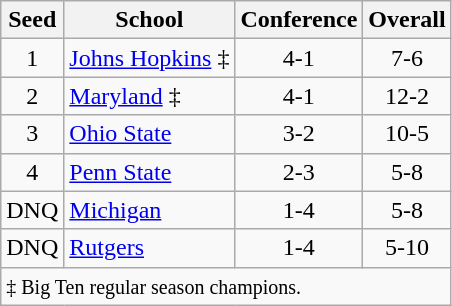<table class="wikitable" style="text-align:center">
<tr>
<th>Seed</th>
<th>School</th>
<th>Conference</th>
<th>Overall</th>
</tr>
<tr>
<td>1</td>
<td align=left><a href='#'>Johns Hopkins</a> ‡</td>
<td>4-1</td>
<td>7-6</td>
</tr>
<tr>
<td>2</td>
<td align=left><a href='#'>Maryland</a> ‡</td>
<td>4-1</td>
<td>12-2</td>
</tr>
<tr>
<td>3</td>
<td align=left><a href='#'>Ohio State</a></td>
<td>3-2</td>
<td>10-5</td>
</tr>
<tr>
<td>4</td>
<td align=left><a href='#'>Penn State</a></td>
<td>2-3</td>
<td>5-8</td>
</tr>
<tr>
<td>DNQ</td>
<td align=left><a href='#'>Michigan</a></td>
<td>1-4</td>
<td>5-8</td>
</tr>
<tr>
<td>DNQ</td>
<td align=left><a href='#'>Rutgers</a></td>
<td>1-4</td>
<td>5-10</td>
</tr>
<tr>
<td colspan=4 align=left><small>‡ Big Ten regular season champions.</small></td>
</tr>
</table>
